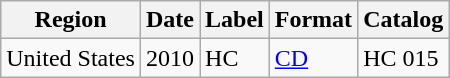<table class="wikitable">
<tr>
<th>Region</th>
<th>Date</th>
<th>Label</th>
<th>Format</th>
<th>Catalog</th>
</tr>
<tr>
<td>United States</td>
<td>2010</td>
<td>HC</td>
<td><a href='#'>CD</a></td>
<td>HC 015</td>
</tr>
</table>
